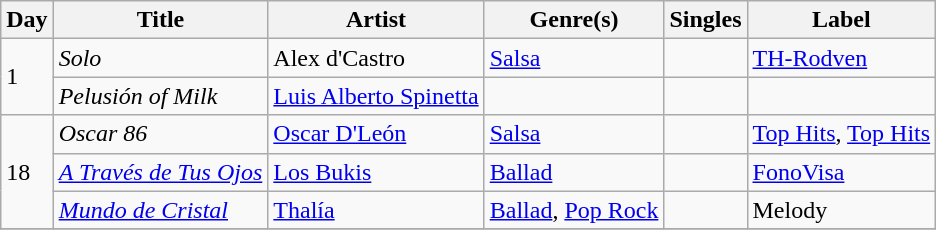<table class="wikitable sortable" style="text-align: left;">
<tr>
<th>Day</th>
<th>Title</th>
<th>Artist</th>
<th>Genre(s)</th>
<th>Singles</th>
<th>Label</th>
</tr>
<tr>
<td rowspan="2">1</td>
<td><em>Solo</em></td>
<td>Alex d'Castro</td>
<td><a href='#'>Salsa</a></td>
<td></td>
<td><a href='#'>TH-Rodven</a></td>
</tr>
<tr>
<td><em>Pelusión of Milk</em></td>
<td><a href='#'>Luis Alberto Spinetta</a></td>
<td></td>
<td></td>
<td></td>
</tr>
<tr>
<td rowspan="3">18</td>
<td><em>Oscar 86</em></td>
<td><a href='#'>Oscar D'León</a></td>
<td><a href='#'>Salsa</a></td>
<td></td>
<td><a href='#'>Top Hits</a>, <a href='#'>Top Hits</a></td>
</tr>
<tr>
<td><em><a href='#'>A Través de Tus Ojos</a></em></td>
<td><a href='#'>Los Bukis</a></td>
<td><a href='#'>Ballad</a></td>
<td></td>
<td><a href='#'>FonoVisa</a></td>
</tr>
<tr>
<td><em><a href='#'>Mundo de Cristal</a></em></td>
<td><a href='#'>Thalía</a></td>
<td><a href='#'>Ballad</a>, <a href='#'>Pop Rock</a></td>
<td></td>
<td>Melody</td>
</tr>
<tr>
</tr>
</table>
